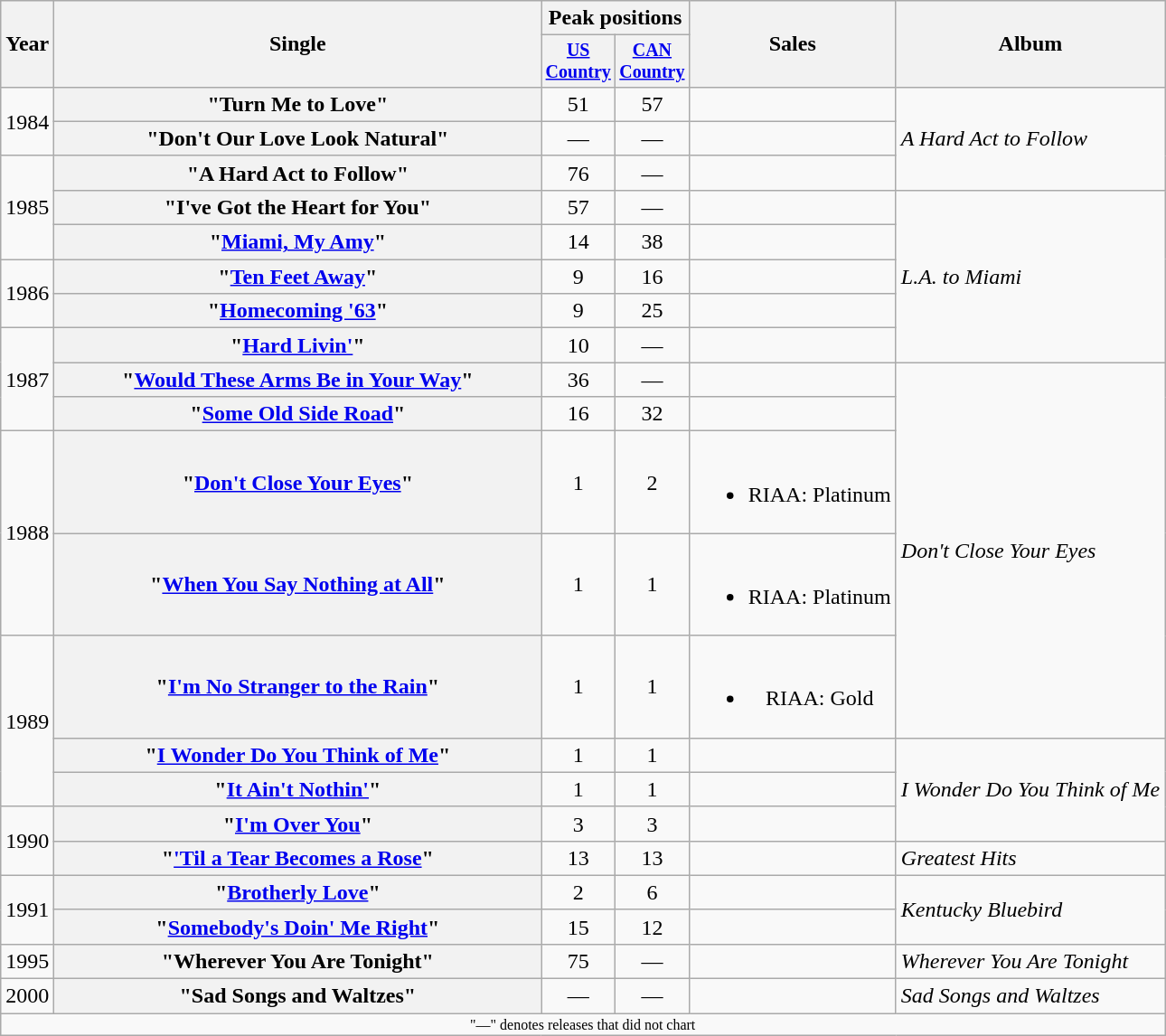<table class="wikitable plainrowheaders" style="text-align:center;">
<tr>
<th rowspan="2">Year</th>
<th rowspan="2" style="width:22em;">Single</th>
<th colspan="2">Peak positions</th>
<th rowspan="2">Sales</th>
<th rowspan="2">Album</th>
</tr>
<tr style="font-size:smaller;">
<th style="width:45px;"><a href='#'>US Country</a><br></th>
<th style="width:45px;"><a href='#'>CAN Country</a><br></th>
</tr>
<tr>
<td rowspan="2">1984</td>
<th scope="row">"Turn Me to Love"</th>
<td>51</td>
<td>57</td>
<td></td>
<td rowspan="3" style="text-align:left;"><em>A Hard Act to Follow</em></td>
</tr>
<tr>
<th scope="row">"Don't Our Love Look Natural"</th>
<td>—</td>
<td>—</td>
<td></td>
</tr>
<tr>
<td rowspan="3">1985</td>
<th scope="row">"A Hard Act to Follow"</th>
<td>76</td>
<td>—</td>
<td></td>
</tr>
<tr>
<th scope="row">"I've Got the Heart for You"</th>
<td>57</td>
<td>—</td>
<td></td>
<td rowspan="5" style="text-align:left;"><em>L.A. to Miami</em></td>
</tr>
<tr>
<th scope="row">"<a href='#'>Miami, My Amy</a>"</th>
<td>14</td>
<td>38</td>
<td></td>
</tr>
<tr>
<td rowspan="2">1986</td>
<th scope="row">"<a href='#'>Ten Feet Away</a>"</th>
<td>9</td>
<td>16</td>
<td></td>
</tr>
<tr>
<th scope="row">"<a href='#'>Homecoming '63</a>"</th>
<td>9</td>
<td>25</td>
<td></td>
</tr>
<tr>
<td rowspan="3">1987</td>
<th scope="row">"<a href='#'>Hard Livin'</a>"</th>
<td>10</td>
<td>—</td>
<td></td>
</tr>
<tr>
<th scope="row">"<a href='#'>Would These Arms Be in Your Way</a>"</th>
<td>36</td>
<td>—</td>
<td></td>
<td rowspan="5" style="text-align:left;"><em>Don't Close Your Eyes</em></td>
</tr>
<tr>
<th scope="row">"<a href='#'>Some Old Side Road</a>"</th>
<td>16</td>
<td>32</td>
<td></td>
</tr>
<tr>
<td rowspan="2">1988</td>
<th scope="row">"<a href='#'>Don't Close Your Eyes</a>"</th>
<td>1</td>
<td>2</td>
<td><br><ul><li>RIAA: Platinum</li></ul></td>
</tr>
<tr>
<th scope="row">"<a href='#'>When You Say Nothing at All</a>"</th>
<td>1</td>
<td>1</td>
<td><br><ul><li>RIAA: Platinum</li></ul></td>
</tr>
<tr>
<td rowspan="3">1989</td>
<th scope="row">"<a href='#'>I'm No Stranger to the Rain</a>"</th>
<td>1</td>
<td>1</td>
<td><br><ul><li>RIAA: Gold</li></ul></td>
</tr>
<tr>
<th scope="row">"<a href='#'>I Wonder Do You Think of Me</a>"</th>
<td>1</td>
<td>1</td>
<td></td>
<td rowspan="3" style="text-align:left;"><em>I Wonder Do You Think of Me</em></td>
</tr>
<tr>
<th scope="row">"<a href='#'>It Ain't Nothin'</a>"</th>
<td>1</td>
<td>1</td>
<td></td>
</tr>
<tr>
<td rowspan="2">1990</td>
<th scope="row">"<a href='#'>I'm Over You</a>"</th>
<td>3</td>
<td>3</td>
<td></td>
</tr>
<tr>
<th scope="row">"<a href='#'>'Til a Tear Becomes a Rose</a>" </th>
<td>13</td>
<td>13</td>
<td></td>
<td style="text-align:left;"><em>Greatest Hits</em></td>
</tr>
<tr>
<td rowspan="2">1991</td>
<th scope="row">"<a href='#'>Brotherly Love</a>" </th>
<td>2</td>
<td>6</td>
<td></td>
<td rowspan="2" style="text-align:left;"><em>Kentucky Bluebird</em></td>
</tr>
<tr>
<th scope="row">"<a href='#'>Somebody's Doin' Me Right</a>"</th>
<td>15</td>
<td>12</td>
<td></td>
</tr>
<tr>
<td>1995</td>
<th scope="row">"Wherever You Are Tonight"</th>
<td>75</td>
<td>—</td>
<td></td>
<td style="text-align:left;"><em>Wherever You Are Tonight</em></td>
</tr>
<tr>
<td>2000</td>
<th scope="row">"Sad Songs and Waltzes"</th>
<td>—</td>
<td>—</td>
<td></td>
<td style="text-align:left;"><em>Sad Songs and Waltzes</em></td>
</tr>
<tr>
<td colspan="6" style="font-size:8pt">"—" denotes releases that did not chart</td>
</tr>
</table>
